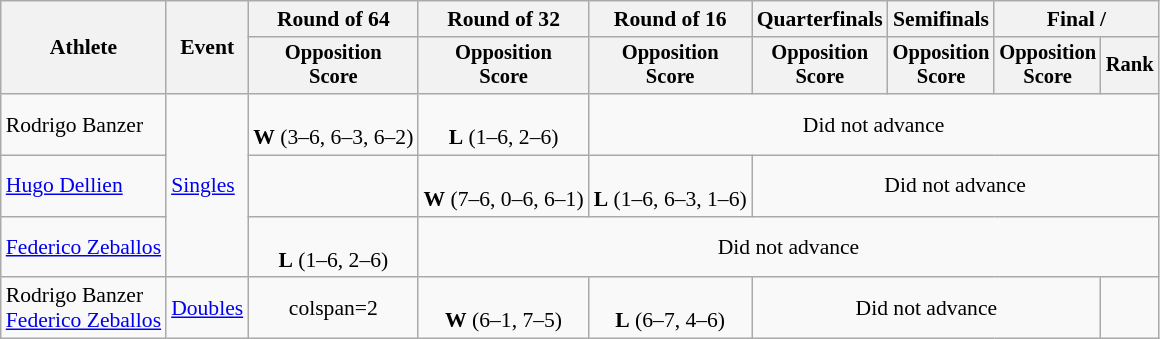<table class=wikitable style="font-size:90%">
<tr>
<th rowspan=2>Athlete</th>
<th rowspan=2>Event</th>
<th>Round of 64</th>
<th>Round of 32</th>
<th>Round of 16</th>
<th>Quarterfinals</th>
<th>Semifinals</th>
<th colspan=2>Final / </th>
</tr>
<tr style="font-size:95%">
<th>Opposition<br>Score</th>
<th>Opposition<br>Score</th>
<th>Opposition<br>Score</th>
<th>Opposition<br>Score</th>
<th>Opposition<br>Score</th>
<th>Opposition<br>Score</th>
<th>Rank</th>
</tr>
<tr align=center>
<td align=left>Rodrigo Banzer</td>
<td align=left rowspan=3><a href='#'>Singles</a></td>
<td><br><strong>W</strong> (3–6, 6–3, 6–2)</td>
<td><br><strong>L</strong> (1–6, 2–6)</td>
<td colspan=5>Did not advance</td>
</tr>
<tr align=center>
<td align=left><a href='#'>Hugo Dellien</a></td>
<td></td>
<td><br><strong>W</strong> (7–6, 0–6, 6–1)</td>
<td><br><strong>L</strong> (1–6, 6–3, 1–6)</td>
<td colspan=4>Did not advance</td>
</tr>
<tr align=center>
<td align=left><a href='#'>Federico Zeballos</a></td>
<td><br><strong>L</strong> (1–6, 2–6)</td>
<td colspan=6>Did not advance</td>
</tr>
<tr align=center>
<td align=left>Rodrigo Banzer<br><a href='#'>Federico Zeballos</a></td>
<td align=left><a href='#'>Doubles</a></td>
<td>colspan=2 </td>
<td><br><strong>W</strong> (6–1, 7–5)</td>
<td><br><strong>L</strong> (6–7, 4–6)</td>
<td colspan=3>Did not advance</td>
</tr>
</table>
